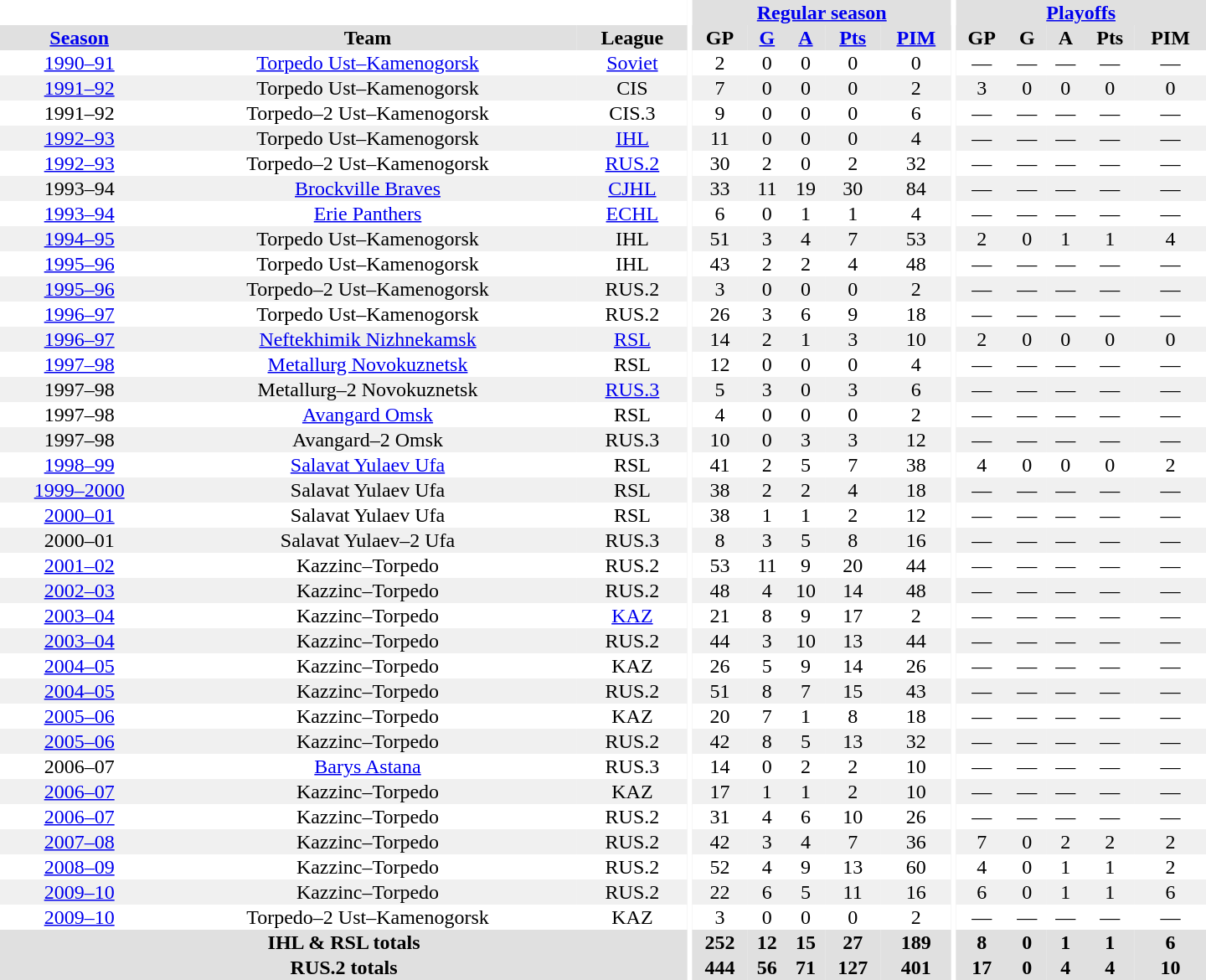<table border="0" cellpadding="1" cellspacing="0" style="text-align:center; width:60em">
<tr bgcolor="#e0e0e0">
<th colspan="3" bgcolor="#ffffff"></th>
<th rowspan="99" bgcolor="#ffffff"></th>
<th colspan="5"><a href='#'>Regular season</a></th>
<th rowspan="99" bgcolor="#ffffff"></th>
<th colspan="5"><a href='#'>Playoffs</a></th>
</tr>
<tr bgcolor="#e0e0e0">
<th><a href='#'>Season</a></th>
<th>Team</th>
<th>League</th>
<th>GP</th>
<th><a href='#'>G</a></th>
<th><a href='#'>A</a></th>
<th><a href='#'>Pts</a></th>
<th><a href='#'>PIM</a></th>
<th>GP</th>
<th>G</th>
<th>A</th>
<th>Pts</th>
<th>PIM</th>
</tr>
<tr>
<td><a href='#'>1990–91</a></td>
<td><a href='#'>Torpedo Ust–Kamenogorsk</a></td>
<td><a href='#'>Soviet</a></td>
<td>2</td>
<td>0</td>
<td>0</td>
<td>0</td>
<td>0</td>
<td>—</td>
<td>—</td>
<td>—</td>
<td>—</td>
<td>—</td>
</tr>
<tr bgcolor="#f0f0f0">
<td><a href='#'>1991–92</a></td>
<td>Torpedo Ust–Kamenogorsk</td>
<td>CIS</td>
<td>7</td>
<td>0</td>
<td>0</td>
<td>0</td>
<td>2</td>
<td>3</td>
<td>0</td>
<td>0</td>
<td>0</td>
<td>0</td>
</tr>
<tr>
<td>1991–92</td>
<td>Torpedo–2 Ust–Kamenogorsk</td>
<td>CIS.3</td>
<td>9</td>
<td>0</td>
<td>0</td>
<td>0</td>
<td>6</td>
<td>—</td>
<td>—</td>
<td>—</td>
<td>—</td>
<td>—</td>
</tr>
<tr bgcolor="#f0f0f0">
<td><a href='#'>1992–93</a></td>
<td>Torpedo Ust–Kamenogorsk</td>
<td><a href='#'>IHL</a></td>
<td>11</td>
<td>0</td>
<td>0</td>
<td>0</td>
<td>4</td>
<td>—</td>
<td>—</td>
<td>—</td>
<td>—</td>
<td>—</td>
</tr>
<tr>
<td><a href='#'>1992–93</a></td>
<td>Torpedo–2 Ust–Kamenogorsk</td>
<td><a href='#'>RUS.2</a></td>
<td>30</td>
<td>2</td>
<td>0</td>
<td>2</td>
<td>32</td>
<td>—</td>
<td>—</td>
<td>—</td>
<td>—</td>
<td>—</td>
</tr>
<tr bgcolor="#f0f0f0">
<td>1993–94</td>
<td><a href='#'>Brockville Braves</a></td>
<td><a href='#'>CJHL</a></td>
<td>33</td>
<td>11</td>
<td>19</td>
<td>30</td>
<td>84</td>
<td>—</td>
<td>—</td>
<td>—</td>
<td>—</td>
<td>—</td>
</tr>
<tr>
<td><a href='#'>1993–94</a></td>
<td><a href='#'>Erie Panthers</a></td>
<td><a href='#'>ECHL</a></td>
<td>6</td>
<td>0</td>
<td>1</td>
<td>1</td>
<td>4</td>
<td>—</td>
<td>—</td>
<td>—</td>
<td>—</td>
<td>—</td>
</tr>
<tr bgcolor="#f0f0f0">
<td><a href='#'>1994–95</a></td>
<td>Torpedo Ust–Kamenogorsk</td>
<td>IHL</td>
<td>51</td>
<td>3</td>
<td>4</td>
<td>7</td>
<td>53</td>
<td>2</td>
<td>0</td>
<td>1</td>
<td>1</td>
<td>4</td>
</tr>
<tr>
<td><a href='#'>1995–96</a></td>
<td>Torpedo Ust–Kamenogorsk</td>
<td>IHL</td>
<td>43</td>
<td>2</td>
<td>2</td>
<td>4</td>
<td>48</td>
<td>—</td>
<td>—</td>
<td>—</td>
<td>—</td>
<td>—</td>
</tr>
<tr bgcolor="#f0f0f0">
<td><a href='#'>1995–96</a></td>
<td>Torpedo–2 Ust–Kamenogorsk</td>
<td>RUS.2</td>
<td>3</td>
<td>0</td>
<td>0</td>
<td>0</td>
<td>2</td>
<td>—</td>
<td>—</td>
<td>—</td>
<td>—</td>
<td>—</td>
</tr>
<tr>
<td><a href='#'>1996–97</a></td>
<td>Torpedo Ust–Kamenogorsk</td>
<td>RUS.2</td>
<td>26</td>
<td>3</td>
<td>6</td>
<td>9</td>
<td>18</td>
<td>—</td>
<td>—</td>
<td>—</td>
<td>—</td>
<td>—</td>
</tr>
<tr bgcolor="#f0f0f0">
<td><a href='#'>1996–97</a></td>
<td><a href='#'>Neftekhimik Nizhnekamsk</a></td>
<td><a href='#'>RSL</a></td>
<td>14</td>
<td>2</td>
<td>1</td>
<td>3</td>
<td>10</td>
<td>2</td>
<td>0</td>
<td>0</td>
<td>0</td>
<td>0</td>
</tr>
<tr>
<td><a href='#'>1997–98</a></td>
<td><a href='#'>Metallurg Novokuznetsk</a></td>
<td>RSL</td>
<td>12</td>
<td>0</td>
<td>0</td>
<td>0</td>
<td>4</td>
<td>—</td>
<td>—</td>
<td>—</td>
<td>—</td>
<td>—</td>
</tr>
<tr bgcolor="#f0f0f0">
<td>1997–98</td>
<td>Metallurg–2 Novokuznetsk</td>
<td><a href='#'>RUS.3</a></td>
<td>5</td>
<td>3</td>
<td>0</td>
<td>3</td>
<td>6</td>
<td>—</td>
<td>—</td>
<td>—</td>
<td>—</td>
<td>—</td>
</tr>
<tr>
<td>1997–98</td>
<td><a href='#'>Avangard Omsk</a></td>
<td>RSL</td>
<td>4</td>
<td>0</td>
<td>0</td>
<td>0</td>
<td>2</td>
<td>—</td>
<td>—</td>
<td>—</td>
<td>—</td>
<td>—</td>
</tr>
<tr bgcolor="#f0f0f0">
<td>1997–98</td>
<td>Avangard–2 Omsk</td>
<td>RUS.3</td>
<td>10</td>
<td>0</td>
<td>3</td>
<td>3</td>
<td>12</td>
<td>—</td>
<td>—</td>
<td>—</td>
<td>—</td>
<td>—</td>
</tr>
<tr>
<td><a href='#'>1998–99</a></td>
<td><a href='#'>Salavat Yulaev Ufa</a></td>
<td>RSL</td>
<td>41</td>
<td>2</td>
<td>5</td>
<td>7</td>
<td>38</td>
<td>4</td>
<td>0</td>
<td>0</td>
<td>0</td>
<td>2</td>
</tr>
<tr bgcolor="#f0f0f0">
<td><a href='#'>1999–2000</a></td>
<td>Salavat Yulaev Ufa</td>
<td>RSL</td>
<td>38</td>
<td>2</td>
<td>2</td>
<td>4</td>
<td>18</td>
<td>—</td>
<td>—</td>
<td>—</td>
<td>—</td>
<td>—</td>
</tr>
<tr>
<td><a href='#'>2000–01</a></td>
<td>Salavat Yulaev Ufa</td>
<td>RSL</td>
<td>38</td>
<td>1</td>
<td>1</td>
<td>2</td>
<td>12</td>
<td>—</td>
<td>—</td>
<td>—</td>
<td>—</td>
<td>—</td>
</tr>
<tr bgcolor="#f0f0f0">
<td>2000–01</td>
<td>Salavat Yulaev–2 Ufa</td>
<td>RUS.3</td>
<td>8</td>
<td>3</td>
<td>5</td>
<td>8</td>
<td>16</td>
<td>—</td>
<td>—</td>
<td>—</td>
<td>—</td>
<td>—</td>
</tr>
<tr>
<td><a href='#'>2001–02</a></td>
<td>Kazzinc–Torpedo</td>
<td>RUS.2</td>
<td>53</td>
<td>11</td>
<td>9</td>
<td>20</td>
<td>44</td>
<td>—</td>
<td>—</td>
<td>—</td>
<td>—</td>
<td>—</td>
</tr>
<tr bgcolor="#f0f0f0">
<td><a href='#'>2002–03</a></td>
<td>Kazzinc–Torpedo</td>
<td>RUS.2</td>
<td>48</td>
<td>4</td>
<td>10</td>
<td>14</td>
<td>48</td>
<td>—</td>
<td>—</td>
<td>—</td>
<td>—</td>
<td>—</td>
</tr>
<tr>
<td><a href='#'>2003–04</a></td>
<td>Kazzinc–Torpedo</td>
<td><a href='#'>KAZ</a></td>
<td>21</td>
<td>8</td>
<td>9</td>
<td>17</td>
<td>2</td>
<td>—</td>
<td>—</td>
<td>—</td>
<td>—</td>
<td>—</td>
</tr>
<tr bgcolor="#f0f0f0">
<td><a href='#'>2003–04</a></td>
<td>Kazzinc–Torpedo</td>
<td>RUS.2</td>
<td>44</td>
<td>3</td>
<td>10</td>
<td>13</td>
<td>44</td>
<td>—</td>
<td>—</td>
<td>—</td>
<td>—</td>
<td>—</td>
</tr>
<tr>
<td><a href='#'>2004–05</a></td>
<td>Kazzinc–Torpedo</td>
<td>KAZ</td>
<td>26</td>
<td>5</td>
<td>9</td>
<td>14</td>
<td>26</td>
<td>—</td>
<td>—</td>
<td>—</td>
<td>—</td>
<td>—</td>
</tr>
<tr bgcolor="#f0f0f0">
<td><a href='#'>2004–05</a></td>
<td>Kazzinc–Torpedo</td>
<td>RUS.2</td>
<td>51</td>
<td>8</td>
<td>7</td>
<td>15</td>
<td>43</td>
<td>—</td>
<td>—</td>
<td>—</td>
<td>—</td>
<td>—</td>
</tr>
<tr>
<td><a href='#'>2005–06</a></td>
<td>Kazzinc–Torpedo</td>
<td>KAZ</td>
<td>20</td>
<td>7</td>
<td>1</td>
<td>8</td>
<td>18</td>
<td>—</td>
<td>—</td>
<td>—</td>
<td>—</td>
<td>—</td>
</tr>
<tr bgcolor="#f0f0f0">
<td><a href='#'>2005–06</a></td>
<td>Kazzinc–Torpedo</td>
<td>RUS.2</td>
<td>42</td>
<td>8</td>
<td>5</td>
<td>13</td>
<td>32</td>
<td>—</td>
<td>—</td>
<td>—</td>
<td>—</td>
<td>—</td>
</tr>
<tr>
<td>2006–07</td>
<td><a href='#'>Barys Astana</a></td>
<td>RUS.3</td>
<td>14</td>
<td>0</td>
<td>2</td>
<td>2</td>
<td>10</td>
<td>—</td>
<td>—</td>
<td>—</td>
<td>—</td>
<td>—</td>
</tr>
<tr bgcolor="#f0f0f0">
<td><a href='#'>2006–07</a></td>
<td>Kazzinc–Torpedo</td>
<td>KAZ</td>
<td>17</td>
<td>1</td>
<td>1</td>
<td>2</td>
<td>10</td>
<td>—</td>
<td>—</td>
<td>—</td>
<td>—</td>
<td>—</td>
</tr>
<tr>
<td><a href='#'>2006–07</a></td>
<td>Kazzinc–Torpedo</td>
<td>RUS.2</td>
<td>31</td>
<td>4</td>
<td>6</td>
<td>10</td>
<td>26</td>
<td>—</td>
<td>—</td>
<td>—</td>
<td>—</td>
<td>—</td>
</tr>
<tr bgcolor="#f0f0f0">
<td><a href='#'>2007–08</a></td>
<td>Kazzinc–Torpedo</td>
<td>RUS.2</td>
<td>42</td>
<td>3</td>
<td>4</td>
<td>7</td>
<td>36</td>
<td>7</td>
<td>0</td>
<td>2</td>
<td>2</td>
<td>2</td>
</tr>
<tr>
<td><a href='#'>2008–09</a></td>
<td>Kazzinc–Torpedo</td>
<td>RUS.2</td>
<td>52</td>
<td>4</td>
<td>9</td>
<td>13</td>
<td>60</td>
<td>4</td>
<td>0</td>
<td>1</td>
<td>1</td>
<td>2</td>
</tr>
<tr bgcolor="#f0f0f0">
<td><a href='#'>2009–10</a></td>
<td>Kazzinc–Torpedo</td>
<td>RUS.2</td>
<td>22</td>
<td>6</td>
<td>5</td>
<td>11</td>
<td>16</td>
<td>6</td>
<td>0</td>
<td>1</td>
<td>1</td>
<td>6</td>
</tr>
<tr>
<td><a href='#'>2009–10</a></td>
<td>Torpedo–2 Ust–Kamenogorsk</td>
<td>KAZ</td>
<td>3</td>
<td>0</td>
<td>0</td>
<td>0</td>
<td>2</td>
<td>—</td>
<td>—</td>
<td>—</td>
<td>—</td>
<td>—</td>
</tr>
<tr bgcolor="#e0e0e0">
<th colspan="3">IHL & RSL totals</th>
<th>252</th>
<th>12</th>
<th>15</th>
<th>27</th>
<th>189</th>
<th>8</th>
<th>0</th>
<th>1</th>
<th>1</th>
<th>6</th>
</tr>
<tr bgcolor="#e0e0e0">
<th colspan="3">RUS.2 totals</th>
<th>444</th>
<th>56</th>
<th>71</th>
<th>127</th>
<th>401</th>
<th>17</th>
<th>0</th>
<th>4</th>
<th>4</th>
<th>10</th>
</tr>
</table>
